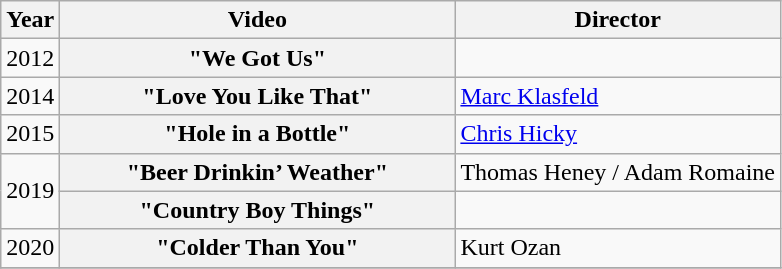<table class="wikitable plainrowheaders">
<tr>
<th>Year</th>
<th style="width:16em;">Video</th>
<th>Director</th>
</tr>
<tr>
<td>2012</td>
<th scope="row">"We Got Us"</th>
<td></td>
</tr>
<tr>
<td>2014</td>
<th scope="row">"Love You Like That"</th>
<td><a href='#'>Marc Klasfeld</a></td>
</tr>
<tr>
<td>2015</td>
<th scope="row">"Hole in a Bottle"</th>
<td><a href='#'>Chris Hicky</a></td>
</tr>
<tr>
<td rowspan="2">2019</td>
<th scope="row">"Beer Drinkin’ Weather"</th>
<td>Thomas Heney / Adam Romaine</td>
</tr>
<tr>
<th scope="row">"Country Boy Things"</th>
<td></td>
</tr>
<tr>
<td>2020</td>
<th scope="row">"Colder Than You"</th>
<td>Kurt Ozan</td>
</tr>
<tr>
</tr>
</table>
